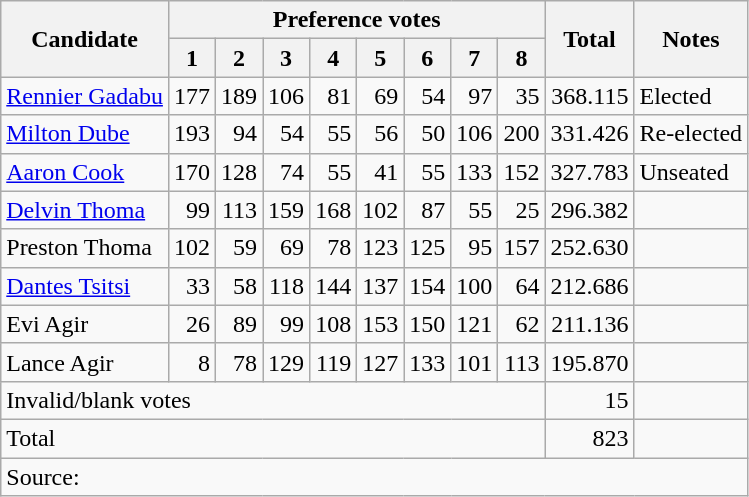<table class=wikitable style=text-align:right>
<tr>
<th rowspan=2>Candidate</th>
<th colspan=8>Preference votes</th>
<th rowspan=2>Total</th>
<th rowspan=2>Notes</th>
</tr>
<tr>
<th>1</th>
<th>2</th>
<th>3</th>
<th>4</th>
<th>5</th>
<th>6</th>
<th>7</th>
<th>8</th>
</tr>
<tr>
<td align=left><a href='#'>Rennier Gadabu</a></td>
<td>177</td>
<td>189</td>
<td>106</td>
<td>81</td>
<td>69</td>
<td>54</td>
<td>97</td>
<td>35</td>
<td>368.115</td>
<td align=left>Elected</td>
</tr>
<tr>
<td align=left><a href='#'>Milton Dube</a></td>
<td>193</td>
<td>94</td>
<td>54</td>
<td>55</td>
<td>56</td>
<td>50</td>
<td>106</td>
<td>200</td>
<td>331.426</td>
<td align=left>Re-elected</td>
</tr>
<tr>
<td align=left><a href='#'>Aaron Cook</a></td>
<td>170</td>
<td>128</td>
<td>74</td>
<td>55</td>
<td>41</td>
<td>55</td>
<td>133</td>
<td>152</td>
<td>327.783</td>
<td align=left>Unseated</td>
</tr>
<tr>
<td align=left><a href='#'>Delvin Thoma</a></td>
<td>99</td>
<td>113</td>
<td>159</td>
<td>168</td>
<td>102</td>
<td>87</td>
<td>55</td>
<td>25</td>
<td>296.382</td>
<td></td>
</tr>
<tr>
<td align=left>Preston Thoma</td>
<td>102</td>
<td>59</td>
<td>69</td>
<td>78</td>
<td>123</td>
<td>125</td>
<td>95</td>
<td>157</td>
<td>252.630</td>
<td></td>
</tr>
<tr>
<td align=left><a href='#'>Dantes Tsitsi</a></td>
<td>33</td>
<td>58</td>
<td>118</td>
<td>144</td>
<td>137</td>
<td>154</td>
<td>100</td>
<td>64</td>
<td>212.686</td>
<td></td>
</tr>
<tr>
<td align=left>Evi Agir</td>
<td>26</td>
<td>89</td>
<td>99</td>
<td>108</td>
<td>153</td>
<td>150</td>
<td>121</td>
<td>62</td>
<td>211.136</td>
<td></td>
</tr>
<tr>
<td align=left>Lance Agir</td>
<td>8</td>
<td>78</td>
<td>129</td>
<td>119</td>
<td>127</td>
<td>133</td>
<td>101</td>
<td>113</td>
<td>195.870</td>
<td></td>
</tr>
<tr>
<td align=left colspan=9>Invalid/blank votes</td>
<td>15</td>
<td></td>
</tr>
<tr>
<td align=left colspan=9>Total</td>
<td>823</td>
<td></td>
</tr>
<tr>
<td align=left colspan=17>Source: </td>
</tr>
</table>
